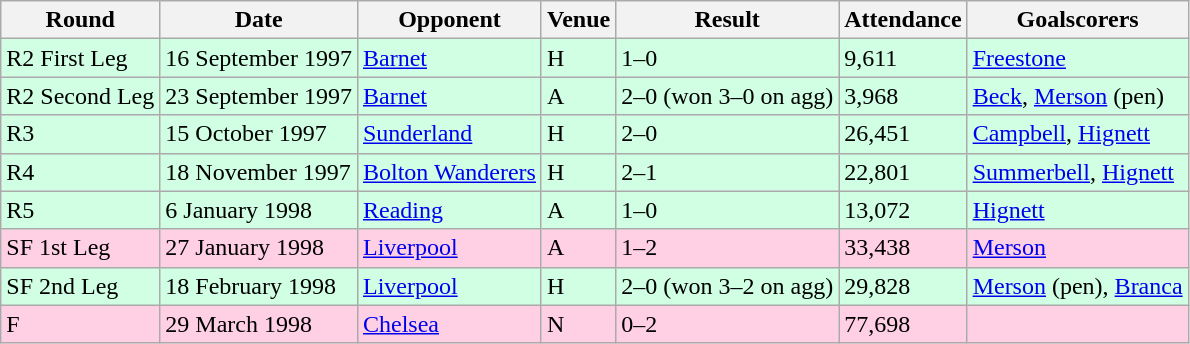<table class="wikitable">
<tr>
<th>Round</th>
<th>Date</th>
<th>Opponent</th>
<th>Venue</th>
<th>Result</th>
<th>Attendance</th>
<th>Goalscorers</th>
</tr>
<tr style="background-color: #d0ffe3;">
<td>R2 First Leg</td>
<td>16 September 1997</td>
<td><a href='#'>Barnet</a></td>
<td>H</td>
<td>1–0</td>
<td>9,611</td>
<td><a href='#'>Freestone</a></td>
</tr>
<tr style="background-color: #d0ffe3;">
<td>R2 Second Leg</td>
<td>23 September 1997</td>
<td><a href='#'>Barnet</a></td>
<td>A</td>
<td>2–0 (won 3–0 on agg)</td>
<td>3,968</td>
<td><a href='#'>Beck</a>, <a href='#'>Merson</a> (pen)</td>
</tr>
<tr style="background-color: #d0ffe3;">
<td>R3</td>
<td>15 October 1997</td>
<td><a href='#'>Sunderland</a></td>
<td>H</td>
<td>2–0</td>
<td>26,451</td>
<td><a href='#'>Campbell</a>, <a href='#'>Hignett</a></td>
</tr>
<tr style="background-color: #d0ffe3;">
<td>R4</td>
<td>18 November 1997</td>
<td><a href='#'>Bolton Wanderers</a></td>
<td>H</td>
<td>2–1 </td>
<td>22,801</td>
<td><a href='#'>Summerbell</a>, <a href='#'>Hignett</a></td>
</tr>
<tr style="background-color: #d0ffe3;">
<td>R5</td>
<td>6 January 1998</td>
<td><a href='#'>Reading</a></td>
<td>A</td>
<td>1–0</td>
<td>13,072</td>
<td><a href='#'>Hignett</a></td>
</tr>
<tr style="background-color: #ffd0e3;">
<td>SF 1st Leg</td>
<td>27 January 1998</td>
<td><a href='#'>Liverpool</a></td>
<td>A</td>
<td>1–2</td>
<td>33,438</td>
<td><a href='#'>Merson</a></td>
</tr>
<tr style="background-color: #d0ffe3;">
<td>SF 2nd Leg</td>
<td>18 February 1998</td>
<td><a href='#'>Liverpool</a></td>
<td>H</td>
<td>2–0 (won 3–2 on agg)</td>
<td>29,828</td>
<td><a href='#'>Merson</a> (pen), <a href='#'>Branca</a></td>
</tr>
<tr style="background-color: #ffd0e3;">
<td>F</td>
<td>29 March 1998</td>
<td><a href='#'>Chelsea</a></td>
<td>N</td>
<td>0–2</td>
<td>77,698</td>
<td></td>
</tr>
</table>
